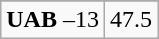<table class="wikitable">
<tr align="center">
</tr>
<tr align="center">
<td><strong>UAB</strong> –13</td>
<td>47.5</td>
</tr>
</table>
